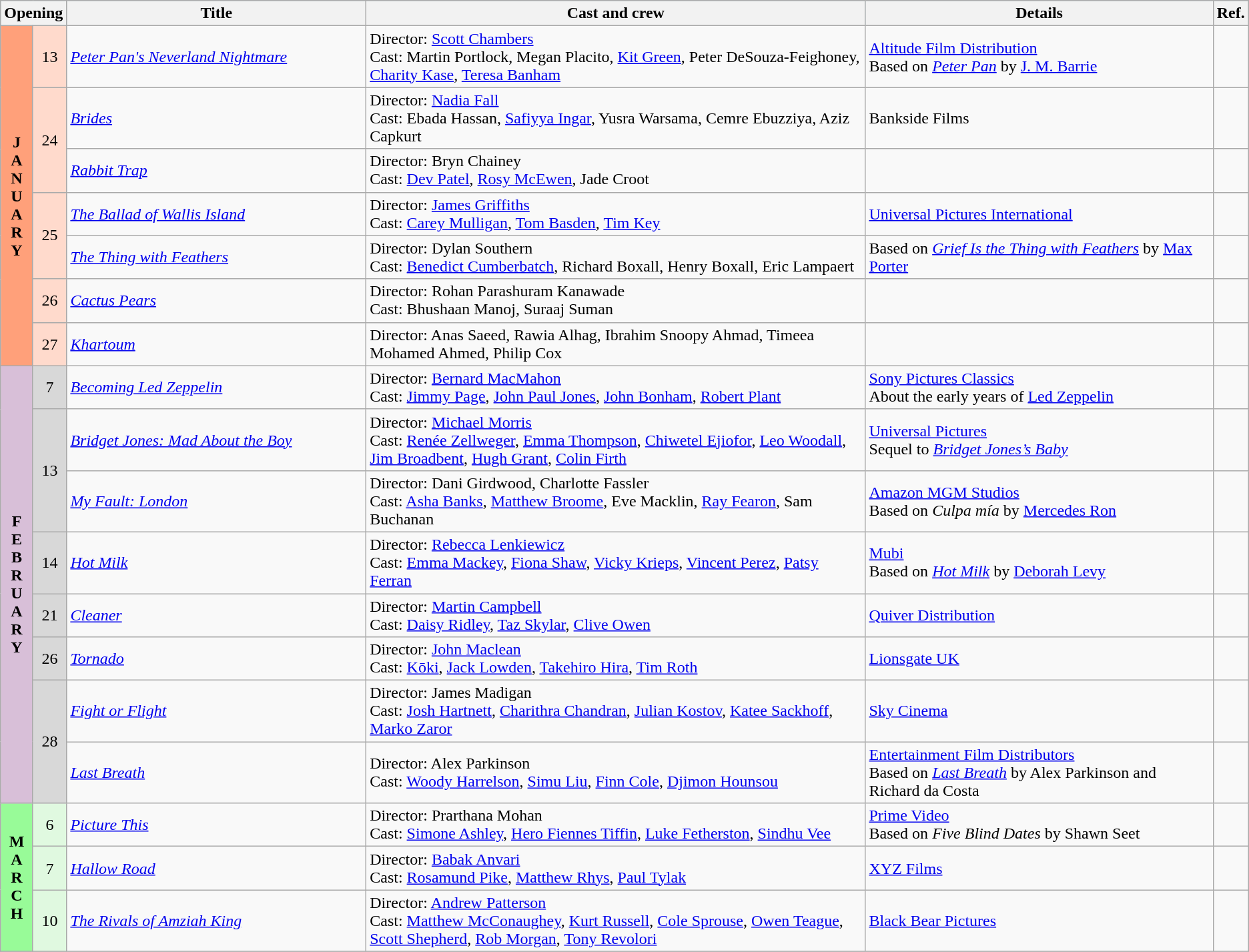<table class="wikitable">
<tr style="background:#b0e0e6; text-align:center;">
<th colspan="2">Opening</th>
<th style="width:24%;">Title</th>
<th style="width:40%;">Cast and crew</th>
<th>Details</th>
<th style="width:2%;">Ref.</th>
</tr>
<tr>
<th rowspan="7" style="text-align:center; background:#ffa07a; textcolor:#000;">J<br>A<br>N<br>U<br>A<br>R<br>Y</th>
<td rowspan="1" style="text-align:center; background:#ffdacc;">13</td>
<td><em><a href='#'>Peter Pan's Neverland Nightmare</a></em></td>
<td>Director: <a href='#'>Scott Chambers</a> <br> Cast: Martin Portlock, Megan Placito, <a href='#'>Kit Green</a>, Peter DeSouza-Feighoney, <a href='#'>Charity Kase</a>, <a href='#'>Teresa Banham</a></td>
<td><a href='#'>Altitude Film Distribution</a> <br> Based on <em><a href='#'>Peter Pan</a></em> by <a href='#'>J. M. Barrie</a></td>
<td></td>
</tr>
<tr>
<td rowspan="2" style="text-align:center; background:#ffdacc;">24</td>
<td><em><a href='#'>Brides</a></em></td>
<td>Director: <a href='#'>Nadia Fall</a> <br> Cast: Ebada Hassan, <a href='#'>Safiyya Ingar</a>, Yusra Warsama, Cemre Ebuzziya, Aziz Capkurt</td>
<td>Bankside Films</td>
<td></td>
</tr>
<tr>
<td><em><a href='#'>Rabbit Trap</a></em></td>
<td>Director: Bryn Chainey <br> Cast: <a href='#'>Dev Patel</a>, <a href='#'>Rosy McEwen</a>, Jade Croot</td>
<td></td>
<td></td>
</tr>
<tr>
<td rowspan="2" style="text-align:center; background:#ffdacc;">25</td>
<td><em><a href='#'>The Ballad of Wallis Island</a></em></td>
<td>Director: <a href='#'>James Griffiths</a> <br> Cast: <a href='#'>Carey Mulligan</a>, <a href='#'>Tom Basden</a>, <a href='#'>Tim Key</a></td>
<td><a href='#'>Universal Pictures International</a></td>
<td></td>
</tr>
<tr>
<td><em><a href='#'>The Thing with Feathers</a></em></td>
<td>Director: Dylan Southern <br> Cast: <a href='#'>Benedict Cumberbatch</a>, Richard Boxall, Henry Boxall, Eric Lampaert</td>
<td>Based on <em><a href='#'>Grief Is the Thing with Feathers</a></em> by <a href='#'>Max Porter</a></td>
<td></td>
</tr>
<tr>
<td rowspan="1" style="text-align:center; background:#ffdacc;">26</td>
<td><em><a href='#'>Cactus Pears</a></em></td>
<td>Director: Rohan Parashuram Kanawade <br> Cast: Bhushaan Manoj, Suraaj Suman</td>
<td></td>
<td></td>
</tr>
<tr>
<td rowspan="1" style="text-align:center; background:#ffdacc;">27</td>
<td><em><a href='#'>Khartoum</a></em></td>
<td>Director: Anas Saeed, Rawia Alhag, Ibrahim Snoopy Ahmad, Timeea Mohamed Ahmed, Philip Cox</td>
<td></td>
<td></td>
</tr>
<tr>
<th rowspan="8" style="text-align:center; background:thistle; textcolor:#000;">F<br>E<br>B<br>R<br>U<br>A<br>R<br>Y</th>
<td rowspan="1" style="text-align:center; background:#d8d8d8;">7</td>
<td><em><a href='#'>Becoming Led Zeppelin</a></em></td>
<td>Director: <a href='#'>Bernard MacMahon</a> <br> Cast: <a href='#'>Jimmy Page</a>, <a href='#'>John Paul Jones</a>, <a href='#'>John Bonham</a>, <a href='#'>Robert Plant</a></td>
<td><a href='#'>Sony Pictures Classics</a> <br> About the early years of <a href='#'>Led Zeppelin</a></td>
<td style="text-align:center"></td>
</tr>
<tr>
<td rowspan="2" style="text-align:center; background:#d8d8d8;">13</td>
<td><em><a href='#'>Bridget Jones: Mad About the Boy</a></em></td>
<td>Director: <a href='#'>Michael Morris</a> <br> Cast: <a href='#'>Renée Zellweger</a>, <a href='#'>Emma Thompson</a>, <a href='#'>Chiwetel Ejiofor</a>, <a href='#'>Leo Woodall</a>, <a href='#'>Jim Broadbent</a>, <a href='#'>Hugh Grant</a>, <a href='#'>Colin Firth</a></td>
<td><a href='#'>Universal Pictures</a> <br> Sequel to <em><a href='#'>Bridget Jones’s Baby</a></em></td>
<td style="text-align:center"></td>
</tr>
<tr>
<td><em><a href='#'>My Fault: London</a></em></td>
<td>Director: Dani Girdwood, Charlotte Fassler <br> Cast: <a href='#'>Asha Banks</a>, <a href='#'>Matthew Broome</a>, Eve Macklin, <a href='#'>Ray Fearon</a>, Sam Buchanan</td>
<td><a href='#'>Amazon MGM Studios</a> <br> Based on <em>Culpa mía</em> by <a href='#'>Mercedes Ron</a></td>
<td style="text-align:center"></td>
</tr>
<tr>
<td rowspan="1" style="text-align:center; background:#d8d8d8;">14</td>
<td><em><a href='#'>Hot Milk</a></em></td>
<td>Director: <a href='#'>Rebecca Lenkiewicz</a> <br> Cast: <a href='#'>Emma Mackey</a>, <a href='#'>Fiona Shaw</a>, <a href='#'>Vicky Krieps</a>, <a href='#'>Vincent Perez</a>, <a href='#'>Patsy Ferran</a></td>
<td><a href='#'>Mubi</a> <br> Based on <em><a href='#'>Hot Milk</a></em> by <a href='#'>Deborah Levy</a></td>
<td></td>
</tr>
<tr>
<td rowspan="1" style="text-align:center; background:#d8d8d8;">21</td>
<td><em><a href='#'>Cleaner</a></em></td>
<td>Director: <a href='#'>Martin Campbell</a> <br> Cast: <a href='#'>Daisy Ridley</a>, <a href='#'>Taz Skylar</a>, <a href='#'>Clive Owen</a></td>
<td><a href='#'>Quiver Distribution</a></td>
<td style="text-align:center"></td>
</tr>
<tr>
<td rowspan="1" style="text-align:center; background:#d8d8d8;">26</td>
<td><em><a href='#'>Tornado</a></em></td>
<td>Director: <a href='#'>John Maclean</a> <br> Cast: <a href='#'>Kōki</a>, <a href='#'>Jack Lowden</a>, <a href='#'>Takehiro Hira</a>, <a href='#'>Tim Roth</a></td>
<td><a href='#'>Lionsgate UK</a></td>
<td style="text-align:center"></td>
</tr>
<tr>
<td rowspan="2" style="text-align:center; background:#d8d8d8;">28</td>
<td><em><a href='#'>Fight or Flight</a></em></td>
<td>Director: James Madigan <br> Cast: <a href='#'>Josh Hartnett</a>, <a href='#'>Charithra Chandran</a>, <a href='#'>Julian Kostov</a>, <a href='#'>Katee Sackhoff</a>, <a href='#'>Marko Zaror</a></td>
<td><a href='#'>Sky Cinema</a></td>
<td></td>
</tr>
<tr>
<td><em><a href='#'>Last Breath</a></em></td>
<td>Director: Alex Parkinson <br> Cast: <a href='#'>Woody Harrelson</a>, <a href='#'>Simu Liu</a>, <a href='#'>Finn Cole</a>, <a href='#'>Djimon Hounsou</a></td>
<td><a href='#'>Entertainment Film Distributors</a> <br> Based on <em><a href='#'>Last Breath</a></em> by Alex Parkinson and Richard da Costa</td>
<td></td>
</tr>
<tr>
<th rowspan="3" style="text-align:center; background:#98fb98; textcolor:#000;">M<br>A<br>R<br>C<br>H</th>
<td rowspan="1" style="text-align:center; background:#e0f9e0;">6</td>
<td><em><a href='#'>Picture This</a></em></td>
<td>Director: Prarthana Mohan <br> Cast: <a href='#'>Simone Ashley</a>, <a href='#'>Hero Fiennes Tiffin</a>, <a href='#'>Luke Fetherston</a>, <a href='#'>Sindhu Vee</a></td>
<td><a href='#'>Prime Video</a> <br> Based on <em>Five Blind Dates</em> by Shawn Seet</td>
<td></td>
</tr>
<tr>
<td rowspan="1" style="text-align:center; background:#e0f9e0;">7</td>
<td><em><a href='#'>Hallow Road</a></em></td>
<td>Director: <a href='#'>Babak Anvari</a> <br> Cast: <a href='#'>Rosamund Pike</a>, <a href='#'>Matthew Rhys</a>, <a href='#'>Paul Tylak</a></td>
<td><a href='#'>XYZ Films</a></td>
<td></td>
</tr>
<tr>
<td rowspan="1" style="text-align:center; background:#e0f9e0;">10</td>
<td><em><a href='#'>The Rivals of Amziah King</a></em></td>
<td>Director: <a href='#'>Andrew Patterson</a> <br> Cast: <a href='#'>Matthew McConaughey</a>, <a href='#'>Kurt Russell</a>, <a href='#'>Cole Sprouse</a>, <a href='#'>Owen Teague</a>, <a href='#'>Scott Shepherd</a>, <a href='#'>Rob Morgan</a>, <a href='#'>Tony Revolori</a></td>
<td><a href='#'>Black Bear Pictures</a></td>
<td></td>
</tr>
<tr>
</tr>
</table>
